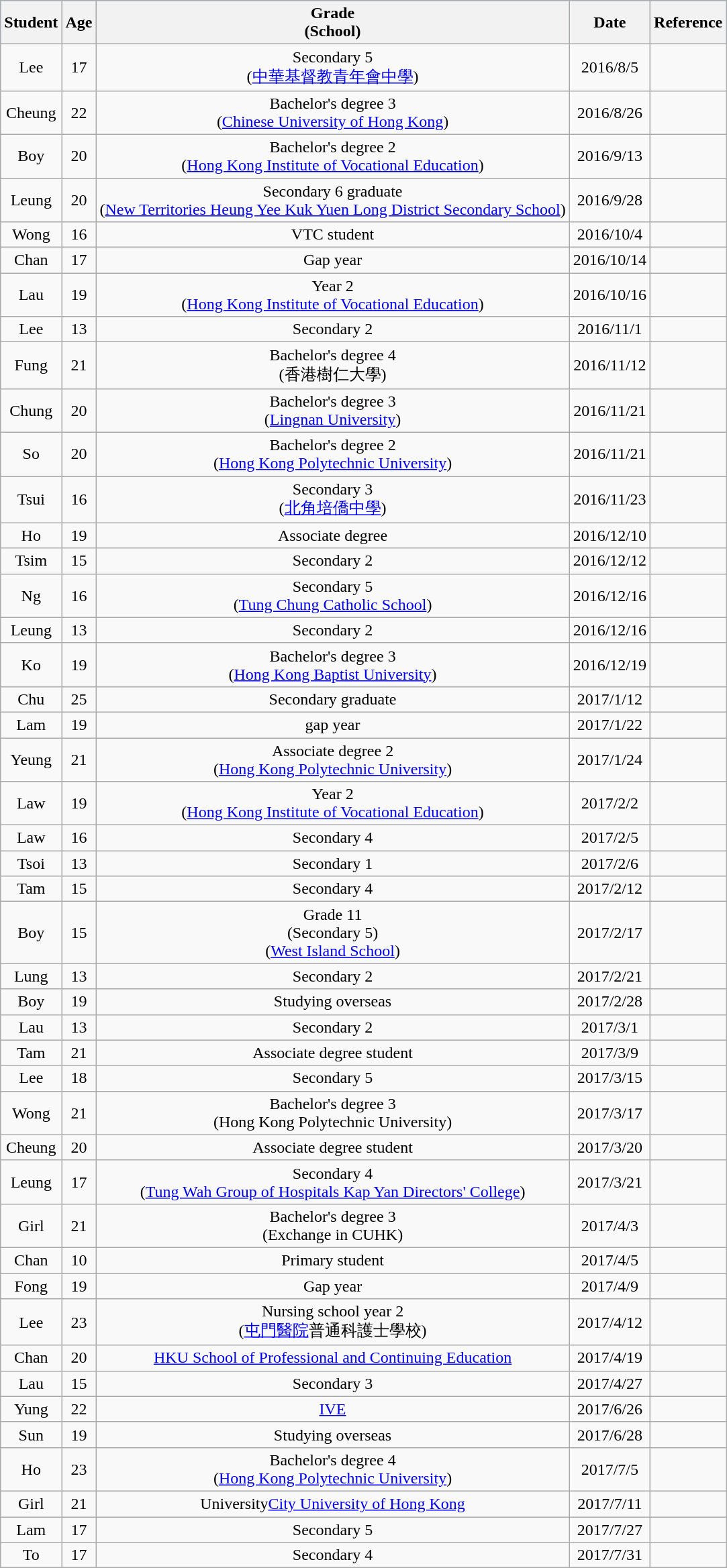<table class="wikitable" style="text-align:center">
<tr style="background:lightskyblue; color:black" align=center>
<th>Student</th>
<th>Age</th>
<th>Grade<br> (School)</th>
<th>Date</th>
<th>Reference</th>
</tr>
<tr>
<td>Lee</td>
<td>17</td>
<td>Secondary 5<br> (<a href='#'>中華基督教青年會中學</a>)</td>
<td>2016/8/5</td>
<td></td>
</tr>
<tr>
<td>Cheung</td>
<td>22</td>
<td>Bachelor's degree 3<br> (<a href='#'>Chinese University of Hong Kong</a>)</td>
<td>2016/8/26</td>
<td></td>
</tr>
<tr>
<td>Boy</td>
<td>20</td>
<td>Bachelor's degree 2<br> (<a href='#'>Hong Kong Institute of Vocational Education</a>)</td>
<td>2016/9/13</td>
<td></td>
</tr>
<tr>
<td>Leung</td>
<td>20</td>
<td>Secondary 6 graduate<br> (<a href='#'>New Territories Heung Yee Kuk Yuen Long District Secondary School</a>)</td>
<td>2016/9/28</td>
<td></td>
</tr>
<tr>
<td>Wong</td>
<td>16</td>
<td>VTC student</td>
<td>2016/10/4</td>
<td></td>
</tr>
<tr>
<td>Chan</td>
<td>17</td>
<td>Gap year</td>
<td>2016/10/14</td>
<td></td>
</tr>
<tr>
<td>Lau</td>
<td>19</td>
<td>Year 2<br> (<a href='#'>Hong Kong Institute of Vocational Education</a>)</td>
<td>2016/10/16</td>
<td></td>
</tr>
<tr>
<td>Lee</td>
<td>13</td>
<td>Secondary 2</td>
<td>2016/11/1</td>
<td></td>
</tr>
<tr>
<td>Fung</td>
<td>21</td>
<td>Bachelor's degree 4 <br> (香港樹仁大學)</td>
<td>2016/11/12</td>
<td></td>
</tr>
<tr>
<td>Chung</td>
<td>20</td>
<td>Bachelor's degree 3<br> (<a href='#'>Lingnan University</a>)</td>
<td>2016/11/21</td>
<td></td>
</tr>
<tr>
<td>So</td>
<td>20</td>
<td>Bachelor's degree 2<br> (<a href='#'>Hong Kong Polytechnic University</a>)</td>
<td>2016/11/21</td>
<td></td>
</tr>
<tr>
<td>Tsui</td>
<td>16</td>
<td>Secondary 3<br> (<a href='#'>北角培僑中學</a>)</td>
<td>2016/11/23</td>
<td></td>
</tr>
<tr>
<td>Ho</td>
<td>19</td>
<td>Associate degree</td>
<td>2016/12/10</td>
<td></td>
</tr>
<tr>
<td>Tsim</td>
<td>15</td>
<td>Secondary 2</td>
<td>2016/12/12</td>
<td></td>
</tr>
<tr>
<td>Ng</td>
<td>16</td>
<td>Secondary 5<br> (<a href='#'>Tung Chung Catholic School</a>)</td>
<td>2016/12/16</td>
<td></td>
</tr>
<tr>
<td>Leung</td>
<td>13</td>
<td>Secondary 2</td>
<td>2016/12/16</td>
<td></td>
</tr>
<tr>
<td>Ko</td>
<td>19</td>
<td>Bachelor's degree 3<br> (<a href='#'>Hong Kong Baptist University</a>)</td>
<td>2016/12/19</td>
<td></td>
</tr>
<tr>
<td>Chu</td>
<td>25</td>
<td>Secondary graduate</td>
<td>2017/1/12</td>
<td></td>
</tr>
<tr>
<td>Lam</td>
<td>19</td>
<td>gap year</td>
<td>2017/1/22</td>
<td></td>
</tr>
<tr>
<td>Yeung</td>
<td>21</td>
<td>Associate degree 2<br> (<a href='#'>Hong Kong Polytechnic University</a>)</td>
<td>2017/1/24</td>
<td></td>
</tr>
<tr>
<td>Law</td>
<td>19</td>
<td>Year 2<br> (<a href='#'>Hong Kong Institute of Vocational Education</a>)</td>
<td>2017/2/2</td>
<td></td>
</tr>
<tr>
<td>Law</td>
<td>16</td>
<td>Secondary 4</td>
<td>2017/2/5</td>
<td></td>
</tr>
<tr>
<td>Tsoi</td>
<td>13</td>
<td>Secondary 1</td>
<td>2017/2/6</td>
<td></td>
</tr>
<tr>
<td>Tam</td>
<td>15</td>
<td>Secondary 4</td>
<td>2017/2/12</td>
<td></td>
</tr>
<tr>
<td>Boy</td>
<td>15</td>
<td>Grade 11<br> (Secondary 5)<br> (<a href='#'>West Island School</a>)</td>
<td>2017/2/17</td>
<td></td>
</tr>
<tr>
<td>Lung</td>
<td>13</td>
<td>Secondary 2</td>
<td>2017/2/21</td>
<td></td>
</tr>
<tr>
<td>Boy</td>
<td>19</td>
<td>Studying overseas</td>
<td>2017/2/28</td>
<td></td>
</tr>
<tr>
<td>Lau</td>
<td>13</td>
<td>Secondary 2</td>
<td>2017/3/1</td>
<td></td>
</tr>
<tr>
<td>Tam</td>
<td>21</td>
<td>Associate degree student</td>
<td>2017/3/9</td>
<td></td>
</tr>
<tr>
<td>Lee</td>
<td>18</td>
<td>Secondary 5</td>
<td>2017/3/15</td>
<td></td>
</tr>
<tr>
<td>Wong</td>
<td>21</td>
<td>Bachelor's degree 3<br> (Hong Kong Polytechnic University)</td>
<td>2017/3/17</td>
<td></td>
</tr>
<tr>
<td>Cheung</td>
<td>20</td>
<td>Associate degree student</td>
<td>2017/3/20</td>
<td></td>
</tr>
<tr>
<td>Leung</td>
<td>17</td>
<td>Secondary 4 <br> (<a href='#'>Tung Wah Group of Hospitals Kap Yan Directors' College</a>)</td>
<td>2017/3/21</td>
<td></td>
</tr>
<tr>
<td>Girl</td>
<td>21</td>
<td>Bachelor's degree 3<br> (Exchange in CUHK)</td>
<td>2017/4/3</td>
<td></td>
</tr>
<tr>
<td>Chan</td>
<td>10</td>
<td>Primary student</td>
<td>2017/4/5</td>
<td></td>
</tr>
<tr>
<td>Fong</td>
<td>19</td>
<td>Gap year</td>
<td>2017/4/9</td>
<td></td>
</tr>
<tr>
<td>Lee</td>
<td>23</td>
<td>Nursing school year 2 <br> (<a href='#'>屯門醫院</a>普通科護士學校)</td>
<td>2017/4/12</td>
<td></td>
</tr>
<tr>
<td>Chan</td>
<td>20</td>
<td><a href='#'>HKU School of Professional and Continuing Education</a></td>
<td>2017/4/19</td>
<td></td>
</tr>
<tr>
<td>Lau</td>
<td>15</td>
<td>Secondary 3</td>
<td>2017/4/27</td>
<td></td>
</tr>
<tr>
<td>Yung</td>
<td>22</td>
<td><a href='#'>IVE</a></td>
<td>2017/6/26</td>
<td></td>
</tr>
<tr>
<td>Sun</td>
<td>19</td>
<td>Studying overseas</td>
<td>2017/6/28</td>
<td></td>
</tr>
<tr>
<td>Ho</td>
<td>23</td>
<td>Bachelor's degree 4<br> (<a href='#'>Hong Kong Polytechnic University</a>)</td>
<td>2017/7/5</td>
<td></td>
</tr>
<tr>
<td>Girl</td>
<td>21</td>
<td>University<a href='#'>City University of Hong Kong</a></td>
<td>2017/7/11</td>
<td></td>
</tr>
<tr>
<td>Lam</td>
<td>17</td>
<td>Secondary 5</td>
<td>2017/7/27</td>
<td></td>
</tr>
<tr>
<td>To</td>
<td>17</td>
<td>Secondary 4</td>
<td>2017/7/31</td>
<td></td>
</tr>
</table>
